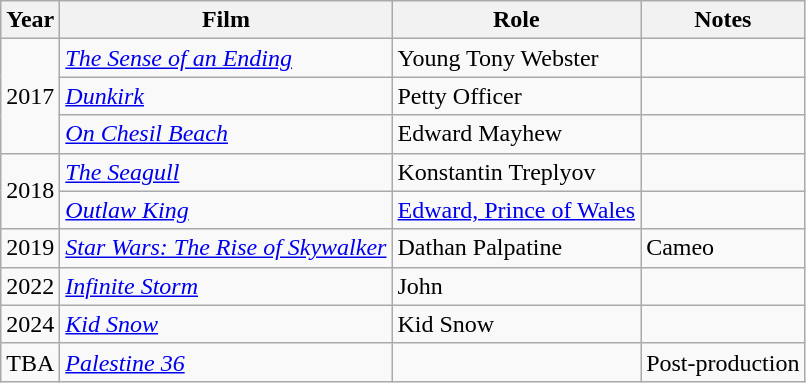<table class="wikitable">
<tr>
<th>Year</th>
<th>Film</th>
<th>Role</th>
<th>Notes</th>
</tr>
<tr>
<td rowspan="3">2017</td>
<td><em><a href='#'>The Sense of an Ending</a></em></td>
<td>Young Tony Webster</td>
<td></td>
</tr>
<tr>
<td><em><a href='#'>Dunkirk</a></em></td>
<td>Petty Officer</td>
<td></td>
</tr>
<tr>
<td><em><a href='#'>On Chesil Beach</a></em></td>
<td>Edward Mayhew</td>
<td></td>
</tr>
<tr>
<td rowspan="2">2018</td>
<td><em><a href='#'>The Seagull</a></em></td>
<td>Konstantin Treplyov</td>
<td></td>
</tr>
<tr>
<td><em><a href='#'>Outlaw King</a></em></td>
<td><a href='#'>Edward, Prince of Wales</a></td>
<td></td>
</tr>
<tr>
<td>2019</td>
<td><em><a href='#'>Star Wars: The Rise of Skywalker</a></em></td>
<td>Dathan Palpatine</td>
<td>Cameo</td>
</tr>
<tr>
<td>2022</td>
<td><em><a href='#'>Infinite Storm</a></em></td>
<td>John</td>
<td></td>
</tr>
<tr>
<td>2024</td>
<td><em><a href='#'>Kid Snow</a></em></td>
<td>Kid Snow</td>
<td></td>
</tr>
<tr>
<td>TBA</td>
<td><em><a href='#'>Palestine 36</a></em></td>
<td></td>
<td>Post-production</td>
</tr>
</table>
